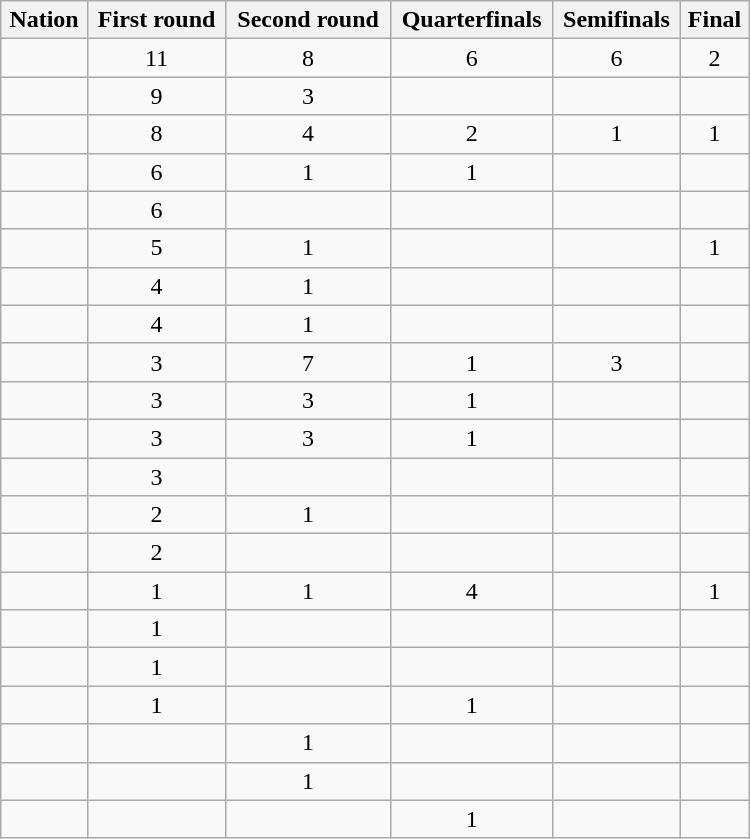<table class="wikitable sortable" style="text-align: center; width:500px ">
<tr>
<th>Nation</th>
<th>First round</th>
<th>Second round</th>
<th>Quarterfinals</th>
<th>Semifinals</th>
<th>Final</th>
</tr>
<tr>
<td></td>
<td>11</td>
<td>8</td>
<td>6</td>
<td>6</td>
<td>2</td>
</tr>
<tr>
<td></td>
<td>9</td>
<td>3</td>
<td></td>
<td></td>
<td></td>
</tr>
<tr>
<td></td>
<td>8</td>
<td>4</td>
<td>2</td>
<td>1</td>
<td>1</td>
</tr>
<tr>
<td></td>
<td>6</td>
<td>1</td>
<td>1</td>
<td></td>
<td></td>
</tr>
<tr>
<td></td>
<td>6</td>
<td></td>
<td></td>
<td></td>
<td></td>
</tr>
<tr>
<td></td>
<td>5</td>
<td>1</td>
<td></td>
<td></td>
<td>1</td>
</tr>
<tr>
<td></td>
<td>4</td>
<td>1</td>
<td></td>
<td></td>
<td></td>
</tr>
<tr>
<td></td>
<td>4</td>
<td>1</td>
<td></td>
<td></td>
<td></td>
</tr>
<tr>
<td></td>
<td>3</td>
<td>7</td>
<td>1</td>
<td>3</td>
<td></td>
</tr>
<tr>
<td></td>
<td>3</td>
<td>3</td>
<td>1</td>
<td></td>
<td></td>
</tr>
<tr>
<td></td>
<td>3</td>
<td>3</td>
<td>1</td>
<td></td>
<td></td>
</tr>
<tr>
<td></td>
<td>3</td>
<td></td>
<td></td>
<td></td>
<td></td>
</tr>
<tr>
<td></td>
<td>2</td>
<td>1</td>
<td></td>
<td></td>
<td></td>
</tr>
<tr>
<td></td>
<td>2</td>
<td></td>
<td></td>
<td></td>
<td></td>
</tr>
<tr>
<td></td>
<td>1</td>
<td>1</td>
<td>4</td>
<td></td>
<td>1</td>
</tr>
<tr>
<td></td>
<td>1</td>
<td></td>
<td></td>
<td></td>
<td></td>
</tr>
<tr>
<td></td>
<td>1</td>
<td></td>
<td></td>
<td></td>
<td></td>
</tr>
<tr>
<td></td>
<td>1</td>
<td></td>
<td>1</td>
<td></td>
<td></td>
</tr>
<tr>
<td></td>
<td></td>
<td>1</td>
<td></td>
<td></td>
<td></td>
</tr>
<tr>
<td></td>
<td></td>
<td>1</td>
<td></td>
<td></td>
<td></td>
</tr>
<tr>
<td></td>
<td></td>
<td></td>
<td>1</td>
<td></td>
<td></td>
</tr>
</table>
